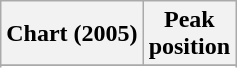<table class="wikitable sortable plainrowheaders" style="text-align:center">
<tr>
<th>Chart (2005)</th>
<th>Peak<br>position</th>
</tr>
<tr>
</tr>
<tr>
</tr>
<tr>
</tr>
<tr>
</tr>
<tr>
</tr>
<tr>
</tr>
<tr>
</tr>
<tr>
</tr>
<tr>
</tr>
<tr>
</tr>
<tr>
</tr>
<tr>
</tr>
<tr>
</tr>
<tr>
</tr>
<tr>
</tr>
</table>
